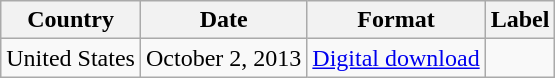<table class="wikitable">
<tr>
<th>Country</th>
<th>Date</th>
<th>Format</th>
<th>Label</th>
</tr>
<tr>
<td>United States</td>
<td>October 2, 2013</td>
<td><a href='#'>Digital download</a></td>
<td></td>
</tr>
</table>
